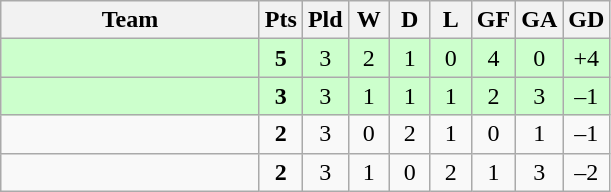<table class=wikitable style="text-align:center">
<tr>
<th width=165>Team</th>
<th width=20>Pts</th>
<th width=20>Pld</th>
<th width=20>W</th>
<th width=20>D</th>
<th width=20>L</th>
<th width=20>GF</th>
<th width=20>GA</th>
<th width=20>GD</th>
</tr>
<tr align=center style="background:#ccffcc;">
<td style="text-align:left;"></td>
<td><strong>5</strong></td>
<td>3</td>
<td>2</td>
<td>1</td>
<td>0</td>
<td>4</td>
<td>0</td>
<td>+4</td>
</tr>
<tr align=center style="background:#ccffcc;">
<td style="text-align:left;"></td>
<td><strong>3</strong></td>
<td>3</td>
<td>1</td>
<td>1</td>
<td>1</td>
<td>2</td>
<td>3</td>
<td>–1</td>
</tr>
<tr align=center>
<td style="text-align:left;"></td>
<td><strong>2</strong></td>
<td>3</td>
<td>0</td>
<td>2</td>
<td>1</td>
<td>0</td>
<td>1</td>
<td>–1</td>
</tr>
<tr align=center>
<td style="text-align:left;"></td>
<td><strong>2</strong></td>
<td>3</td>
<td>1</td>
<td>0</td>
<td>2</td>
<td>1</td>
<td>3</td>
<td>–2</td>
</tr>
</table>
